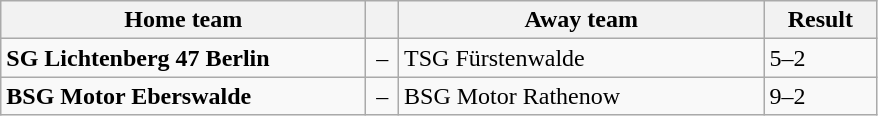<table class="wikitable" style="width:585px;" border="1">
<tr>
<th style="width:250px;" align="left">Home team</th>
<th style="width:15px;"></th>
<th style="width:250px;" align="left">Away team</th>
<th style="width:70px;" align="center;">Result</th>
</tr>
<tr>
<td><strong>SG Lichtenberg 47 Berlin</strong></td>
<td align="center">–</td>
<td>TSG Fürstenwalde</td>
<td>5–2</td>
</tr>
<tr>
<td><strong>BSG Motor Eberswalde</strong></td>
<td align="center">–</td>
<td>BSG Motor Rathenow</td>
<td>9–2</td>
</tr>
</table>
